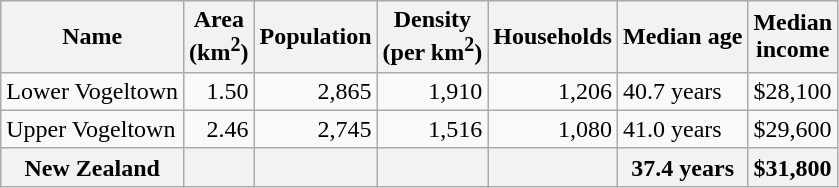<table class="wikitable">
<tr>
<th>Name</th>
<th>Area<br>(km<sup>2</sup>)</th>
<th>Population</th>
<th>Density<br>(per km<sup>2</sup>)</th>
<th>Households</th>
<th>Median age</th>
<th>Median<br>income</th>
</tr>
<tr>
<td>Lower Vogeltown</td>
<td style="text-align:right;">1.50</td>
<td style="text-align:right;">2,865</td>
<td style="text-align:right;">1,910</td>
<td style="text-align:right;">1,206</td>
<td>40.7 years</td>
<td>$28,100</td>
</tr>
<tr>
<td>Upper Vogeltown</td>
<td style="text-align:right;">2.46</td>
<td style="text-align:right;">2,745</td>
<td style="text-align:right;">1,516</td>
<td style="text-align:right;">1,080</td>
<td>41.0 years</td>
<td>$29,600</td>
</tr>
<tr>
<th>New Zealand</th>
<th></th>
<th></th>
<th></th>
<th></th>
<th>37.4 years</th>
<th style="text-align:left;">$31,800</th>
</tr>
</table>
